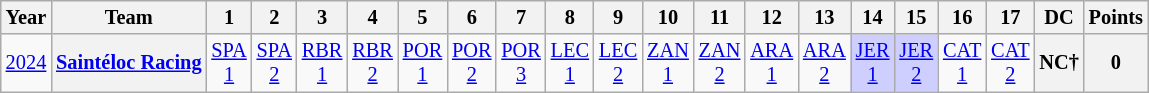<table class="wikitable" style="text-align:center; font-size:85%">
<tr>
<th>Year</th>
<th>Team</th>
<th>1</th>
<th>2</th>
<th>3</th>
<th>4</th>
<th>5</th>
<th>6</th>
<th>7</th>
<th>8</th>
<th>9</th>
<th>10</th>
<th>11</th>
<th>12</th>
<th>13</th>
<th>14</th>
<th>15</th>
<th>16</th>
<th>17</th>
<th>DC</th>
<th>Points</th>
</tr>
<tr>
<td><a href='#'>2024</a></td>
<th nowrap><a href='#'>Saintéloc Racing</a></th>
<td style="background:#;"><a href='#'>SPA<br>1</a><br></td>
<td style="background:#;"><a href='#'>SPA<br>2</a><br></td>
<td style="background:#;"><a href='#'>RBR<br>1</a><br></td>
<td style="background:#;"><a href='#'>RBR<br>2</a><br></td>
<td style="background:#;"><a href='#'>POR<br>1</a><br></td>
<td style="background:#;"><a href='#'>POR<br>2</a><br></td>
<td style="background:#;"><a href='#'>POR<br>3</a><br></td>
<td style="background:#;"><a href='#'>LEC<br>1</a><br></td>
<td style="background:#;"><a href='#'>LEC<br>2</a><br></td>
<td style="background:#;"><a href='#'>ZAN<br>1</a><br></td>
<td style="background:#;"><a href='#'>ZAN<br>2</a><br></td>
<td style="background:#;"><a href='#'>ARA<br>1</a><br></td>
<td style="background:#;"><a href='#'>ARA<br>2</a><br></td>
<td style="background:#CFCFFF;"><a href='#'>JER<br>1</a><br></td>
<td style="background:#CFCFFF;"><a href='#'>JER<br>2</a><br></td>
<td style="background:#;"><a href='#'>CAT<br>1</a><br></td>
<td style="background:#;"><a href='#'>CAT<br>2</a><br></td>
<th>NC†</th>
<th>0</th>
</tr>
</table>
